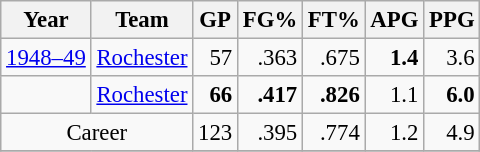<table class="wikitable sortable" style="font-size:95%; text-align:right;">
<tr>
<th>Year</th>
<th>Team</th>
<th>GP</th>
<th>FG%</th>
<th>FT%</th>
<th>APG</th>
<th>PPG</th>
</tr>
<tr>
<td style="text-align:left;"><a href='#'>1948–49</a></td>
<td style="text-align:left;"><a href='#'>Rochester</a></td>
<td>57</td>
<td>.363</td>
<td>.675</td>
<td><strong>1.4</strong></td>
<td>3.6</td>
</tr>
<tr>
<td style="text-align:left;"></td>
<td style="text-align:left;"><a href='#'>Rochester</a></td>
<td><strong>66</strong></td>
<td><strong>.417</strong></td>
<td><strong>.826</strong></td>
<td>1.1</td>
<td><strong>6.0</strong></td>
</tr>
<tr>
<td style="text-align:center;" colspan="2">Career</td>
<td>123</td>
<td>.395</td>
<td>.774</td>
<td>1.2</td>
<td>4.9</td>
</tr>
<tr>
</tr>
</table>
